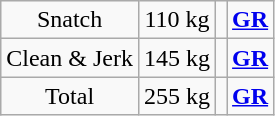<table class = "wikitable" style="text-align:center;">
<tr>
<td>Snatch</td>
<td>110 kg</td>
<td align=left></td>
<td><strong><a href='#'>GR</a></strong></td>
</tr>
<tr>
<td>Clean & Jerk</td>
<td>145 kg</td>
<td align=left></td>
<td><strong><a href='#'>GR</a></strong></td>
</tr>
<tr>
<td>Total</td>
<td>255 kg</td>
<td align=left></td>
<td><strong><a href='#'>GR</a></strong></td>
</tr>
</table>
